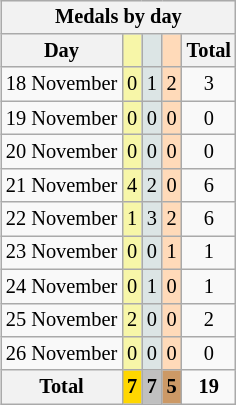<table class="wikitable" style="font-size:85%; float:right">
<tr align=center>
<th colspan=5>Medals by day</th>
</tr>
<tr align=center>
<th>Day</th>
<td bgcolor=F7F6A8></td>
<td bgcolor=DCE5E5></td>
<td bgcolor=FFDAB9></td>
<th>Total</th>
</tr>
<tr align=center>
<td nowrap>18 November</td>
<td style="background:#F7F6A8;">0</td>
<td style="background:#DCE5E5;">1</td>
<td style="background:#FFDAB9;">2</td>
<td>3</td>
</tr>
<tr align=center>
<td>19 November</td>
<td style="background:#F7F6A8;">0</td>
<td style="background:#DCE5E5;">0</td>
<td style="background:#FFDAB9;">0</td>
<td>0</td>
</tr>
<tr align=center>
<td>20 November</td>
<td style="background:#F7F6A8;">0</td>
<td style="background:#DCE5E5;">0</td>
<td style="background:#FFDAB9;">0</td>
<td>0</td>
</tr>
<tr align=center>
<td>21 November</td>
<td style="background:#F7F6A8;">4</td>
<td style="background:#DCE5E5;">2</td>
<td style="background:#FFDAB9;">0</td>
<td>6</td>
</tr>
<tr align=center>
<td>22 November</td>
<td style="background:#F7F6A8;">1</td>
<td style="background:#DCE5E5;">3</td>
<td style="background:#FFDAB9;">2</td>
<td>6</td>
</tr>
<tr align=center>
<td>23 November</td>
<td style="background:#F7F6A8;">0</td>
<td style="background:#DCE5E5;">0</td>
<td style="background:#FFDAB9;">1</td>
<td>1</td>
</tr>
<tr align=center>
<td>24 November</td>
<td style="background:#F7F6A8;">0</td>
<td style="background:#DCE5E5;">1</td>
<td style="background:#FFDAB9;">0</td>
<td>1</td>
</tr>
<tr align=center>
<td>25 November</td>
<td style="background:#F7F6A8;">2</td>
<td style="background:#DCE5E5;">0</td>
<td style="background:#FFDAB9;">0</td>
<td>2</td>
</tr>
<tr align=center>
<td>26 November</td>
<td style="background:#F7F6A8;">0</td>
<td style="background:#DCE5E5;">0</td>
<td style="background:#FFDAB9;">0</td>
<td>0</td>
</tr>
<tr align=center>
<th><strong>Total</strong></th>
<th style="background:gold;"><strong>7</strong></th>
<th style="background:silver;"><strong>7</strong></th>
<th style="background:#c96;"><strong>5</strong></th>
<td><strong>19</strong></td>
</tr>
</table>
